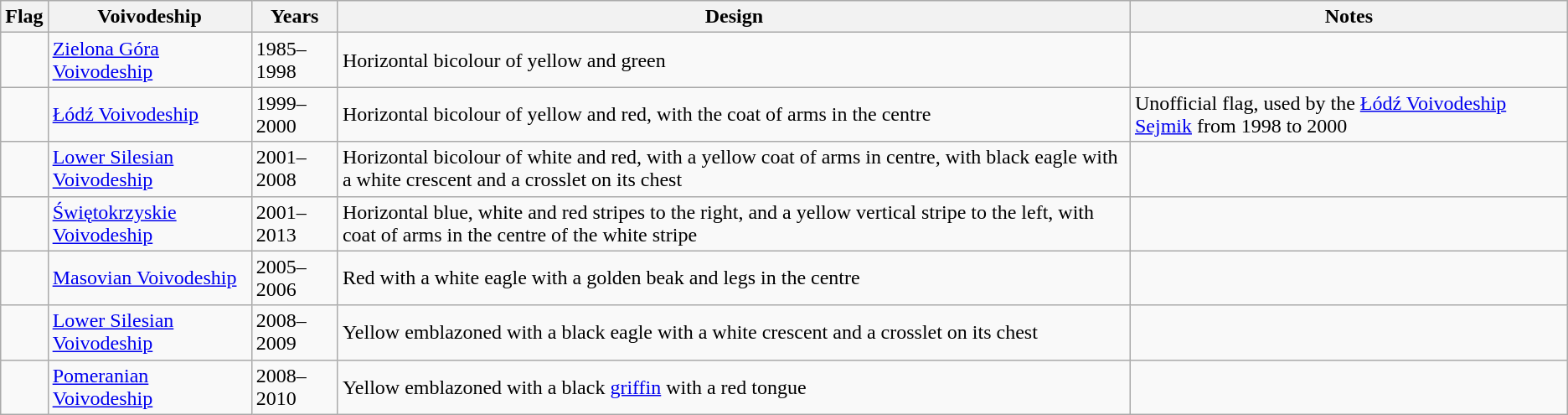<table class="wikitable">
<tr>
<th>Flag</th>
<th>Voivodeship</th>
<th>Years</th>
<th>Design</th>
<th>Notes</th>
</tr>
<tr>
<td></td>
<td><a href='#'>Zielona Góra Voivodeship</a></td>
<td>1985–1998</td>
<td>Horizontal bicolour of yellow and green</td>
<td></td>
</tr>
<tr>
<td></td>
<td><a href='#'>Łódź Voivodeship</a></td>
<td>1999–2000</td>
<td>Horizontal bicolour of yellow and red, with the coat of arms in the centre</td>
<td>Unofficial flag, used by the <a href='#'>Łódź Voivodeship Sejmik</a> from 1998 to 2000</td>
</tr>
<tr>
<td></td>
<td><a href='#'>Lower Silesian Voivodeship</a></td>
<td>2001–2008</td>
<td>Horizontal bicolour of white and red, with a yellow coat of arms in centre, with black eagle with a white crescent and a crosslet on its chest</td>
<td></td>
</tr>
<tr>
<td></td>
<td><a href='#'>Świętokrzyskie Voivodeship</a></td>
<td>2001–2013</td>
<td>Horizontal blue, white and red stripes to the right, and a yellow vertical stripe to the left, with coat of arms in the centre of the white stripe</td>
<td></td>
</tr>
<tr>
<td></td>
<td><a href='#'>Masovian Voivodeship</a></td>
<td>2005–2006</td>
<td>Red with a white eagle with a golden beak and legs in the centre</td>
<td></td>
</tr>
<tr>
<td></td>
<td><a href='#'>Lower Silesian Voivodeship</a></td>
<td>2008–2009</td>
<td>Yellow emblazoned with a black eagle with a white crescent and a crosslet on its chest</td>
<td></td>
</tr>
<tr>
<td></td>
<td><a href='#'>Pomeranian Voivodeship</a></td>
<td>2008–2010</td>
<td>Yellow emblazoned with a black <a href='#'>griffin</a> with a red tongue</td>
<td></td>
</tr>
</table>
